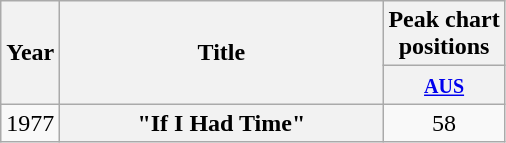<table class="wikitable plainrowheaders" style="text-align:center;" border="1">
<tr>
<th scope="col" rowspan="2">Year</th>
<th scope="col" rowspan="2" style="width:13em;">Title</th>
<th scope="col" colspan="1">Peak chart<br>positions</th>
</tr>
<tr>
<th scope="col" style="text-align:center;"><small><a href='#'>AUS</a></small><br></th>
</tr>
<tr>
<td>1977</td>
<th scope="row">"If I Had Time"</th>
<td style="text-align:center;">58</td>
</tr>
</table>
